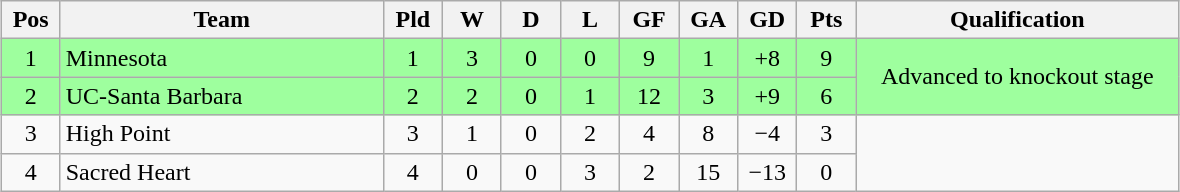<table class="wikitable" style="text-align:center; margin: 1em auto">
<tr>
<th style="width:2em">Pos</th>
<th style="width:13em">Team</th>
<th style="width:2em">Pld</th>
<th style="width:2em">W</th>
<th style="width:2em">D</th>
<th style="width:2em">L</th>
<th style="width:2em">GF</th>
<th style="width:2em">GA</th>
<th style="width:2em">GD</th>
<th style="width:2em">Pts</th>
<th style="width:13em">Qualification</th>
</tr>
<tr bgcolor="#9eff9e">
<td>1</td>
<td style="text-align:left">Minnesota</td>
<td>1</td>
<td>3</td>
<td>0</td>
<td>0</td>
<td>9</td>
<td>1</td>
<td>+8</td>
<td>9</td>
<td rowspan="2">Advanced to knockout stage</td>
</tr>
<tr bgcolor="#9eff9e">
<td>2</td>
<td style="text-align:left">UC-Santa Barbara</td>
<td>2</td>
<td>2</td>
<td>0</td>
<td>1</td>
<td>12</td>
<td>3</td>
<td>+9</td>
<td>6</td>
</tr>
<tr>
<td>3</td>
<td style="text-align:left">High Point</td>
<td>3</td>
<td>1</td>
<td>0</td>
<td>2</td>
<td>4</td>
<td>8</td>
<td>−4</td>
<td>3</td>
<td rowspan="2"></td>
</tr>
<tr>
<td>4</td>
<td style="text-align:left">Sacred Heart</td>
<td>4</td>
<td>0</td>
<td>0</td>
<td>3</td>
<td>2</td>
<td>15</td>
<td>−13</td>
<td>0</td>
</tr>
</table>
